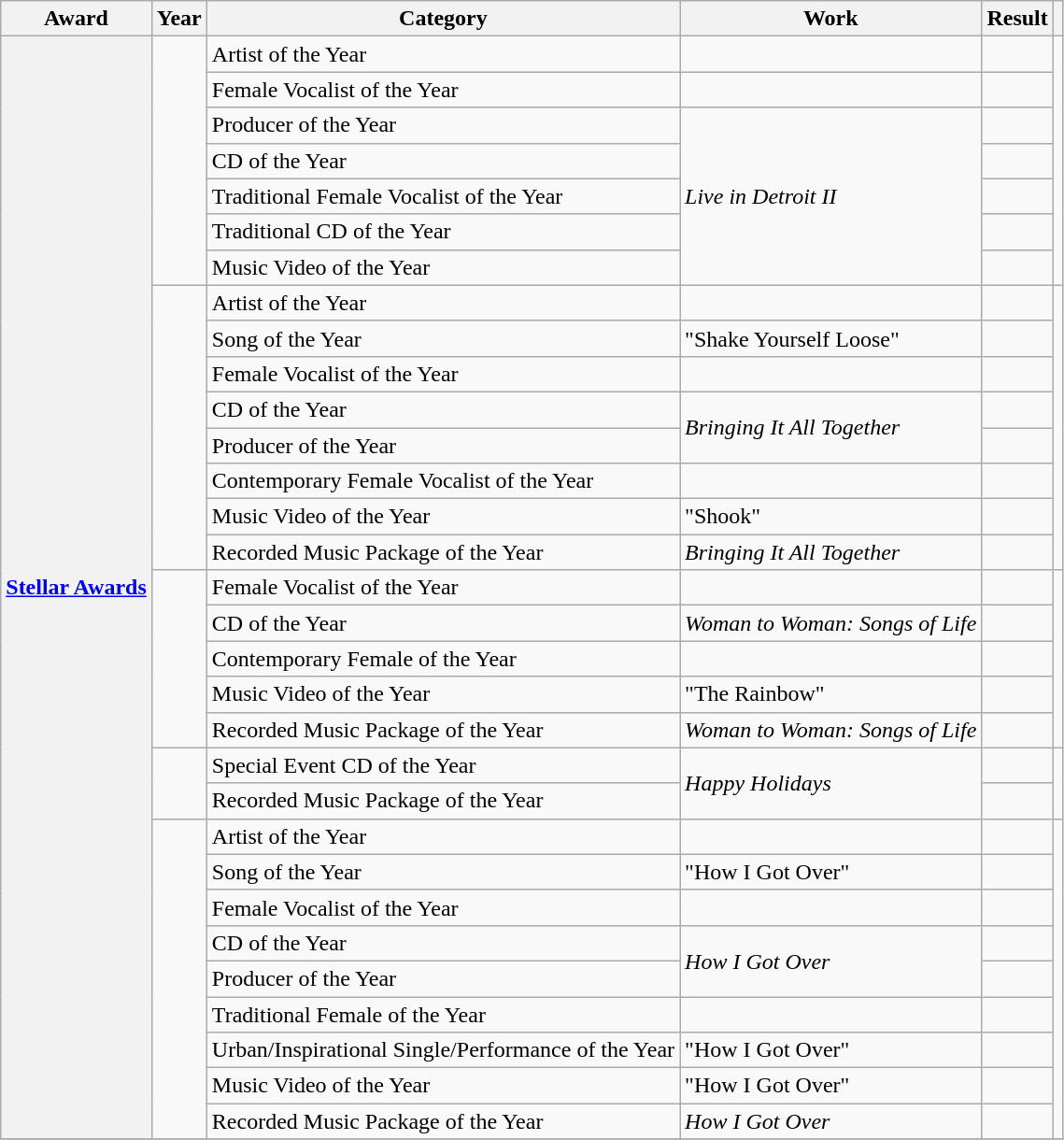<table class="wikitable sortable plainrowheaders">
<tr>
<th scope="col">Award</th>
<th scope="col">Year</th>
<th scope="col">Category</th>
<th scope="col">Work</th>
<th scope="col">Result</th>
<th scope="col" class="unsortable"></th>
</tr>
<tr>
<th scope="row" rowspan="31"><a href='#'>Stellar Awards</a></th>
<td rowspan="7"></td>
<td>Artist of the Year</td>
<td></td>
<td></td>
<td rowspan="7"></td>
</tr>
<tr>
<td>Female Vocalist of the Year</td>
<td></td>
<td></td>
</tr>
<tr>
<td>Producer of the Year</td>
<td rowspan="5"><em>Live in Detroit II</em></td>
<td></td>
</tr>
<tr>
<td>CD of the Year</td>
<td></td>
</tr>
<tr>
<td>Traditional Female Vocalist of the Year</td>
<td></td>
</tr>
<tr>
<td>Traditional CD of the Year</td>
<td></td>
</tr>
<tr>
<td>Music Video of the Year</td>
<td></td>
</tr>
<tr>
<td rowspan="8"></td>
<td>Artist of the Year</td>
<td></td>
<td></td>
<td rowspan="8"></td>
</tr>
<tr>
<td>Song of the Year</td>
<td>"Shake Yourself Loose"</td>
<td></td>
</tr>
<tr>
<td>Female Vocalist of the Year</td>
<td></td>
<td></td>
</tr>
<tr>
<td>CD of the Year</td>
<td rowspan="2"><em>Bringing It All Together</em></td>
<td></td>
</tr>
<tr>
<td>Producer of the Year</td>
<td></td>
</tr>
<tr>
<td>Contemporary Female Vocalist of the Year</td>
<td></td>
<td></td>
</tr>
<tr>
<td>Music Video of the Year</td>
<td>"Shook"</td>
<td></td>
</tr>
<tr>
<td>Recorded Music Package of the Year</td>
<td><em>Bringing It All Together</em></td>
<td></td>
</tr>
<tr>
<td rowspan="5"></td>
<td>Female Vocalist of the Year</td>
<td></td>
<td></td>
<td rowspan="5"></td>
</tr>
<tr>
<td>CD of the Year</td>
<td><em>Woman to Woman: Songs of Life</em></td>
<td></td>
</tr>
<tr>
<td>Contemporary Female of the Year</td>
<td></td>
<td></td>
</tr>
<tr>
<td>Music Video of the Year</td>
<td>"The Rainbow"</td>
<td></td>
</tr>
<tr>
<td>Recorded Music Package of the Year</td>
<td><em>Woman to Woman: Songs of Life</em></td>
<td></td>
</tr>
<tr>
<td rowspan="2"></td>
<td>Special Event CD of the Year</td>
<td rowspan="2"><em>Happy Holidays</em></td>
<td></td>
<td rowspan="2"></td>
</tr>
<tr>
<td>Recorded Music Package of the Year</td>
<td></td>
</tr>
<tr>
<td rowspan="9"></td>
<td>Artist of the Year</td>
<td></td>
<td></td>
<td rowspan="9"></td>
</tr>
<tr>
<td>Song of the Year</td>
<td>"How I Got Over"</td>
<td></td>
</tr>
<tr>
<td>Female Vocalist of the Year</td>
<td></td>
<td></td>
</tr>
<tr>
<td>CD of the Year</td>
<td rowspan="2"><em>How I Got Over</em></td>
<td></td>
</tr>
<tr>
<td>Producer of the Year</td>
<td></td>
</tr>
<tr>
<td>Traditional Female of the Year</td>
<td></td>
<td></td>
</tr>
<tr>
<td>Urban/Inspirational Single/Performance of the Year</td>
<td>"How I Got Over"</td>
<td></td>
</tr>
<tr>
<td>Music Video of the Year</td>
<td>"How I Got Over"</td>
<td></td>
</tr>
<tr>
<td>Recorded Music Package of the Year</td>
<td><em>How I Got Over</em></td>
<td></td>
</tr>
<tr>
</tr>
</table>
